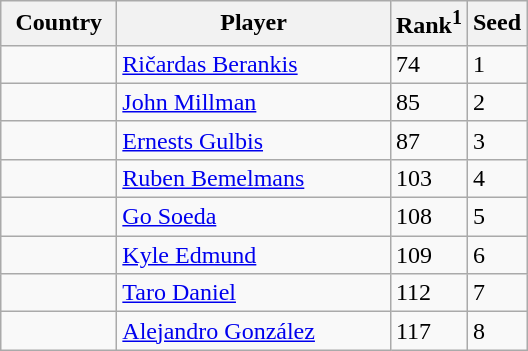<table class="sortable wikitable">
<tr>
<th style="width:70px;">Country</th>
<th style="width:175px;">Player</th>
<th>Rank<sup>1</sup></th>
<th>Seed</th>
</tr>
<tr>
<td></td>
<td><a href='#'>Ričardas Berankis</a></td>
<td>74</td>
<td>1</td>
</tr>
<tr>
<td></td>
<td><a href='#'>John Millman</a></td>
<td>85</td>
<td>2</td>
</tr>
<tr>
<td></td>
<td><a href='#'>Ernests Gulbis</a></td>
<td>87</td>
<td>3</td>
</tr>
<tr>
<td></td>
<td><a href='#'>Ruben Bemelmans</a></td>
<td>103</td>
<td>4</td>
</tr>
<tr>
<td></td>
<td><a href='#'>Go Soeda</a></td>
<td>108</td>
<td>5</td>
</tr>
<tr>
<td></td>
<td><a href='#'>Kyle Edmund</a></td>
<td>109</td>
<td>6</td>
</tr>
<tr>
<td></td>
<td><a href='#'>Taro Daniel</a></td>
<td>112</td>
<td>7</td>
</tr>
<tr>
<td></td>
<td><a href='#'>Alejandro González</a></td>
<td>117</td>
<td>8</td>
</tr>
</table>
